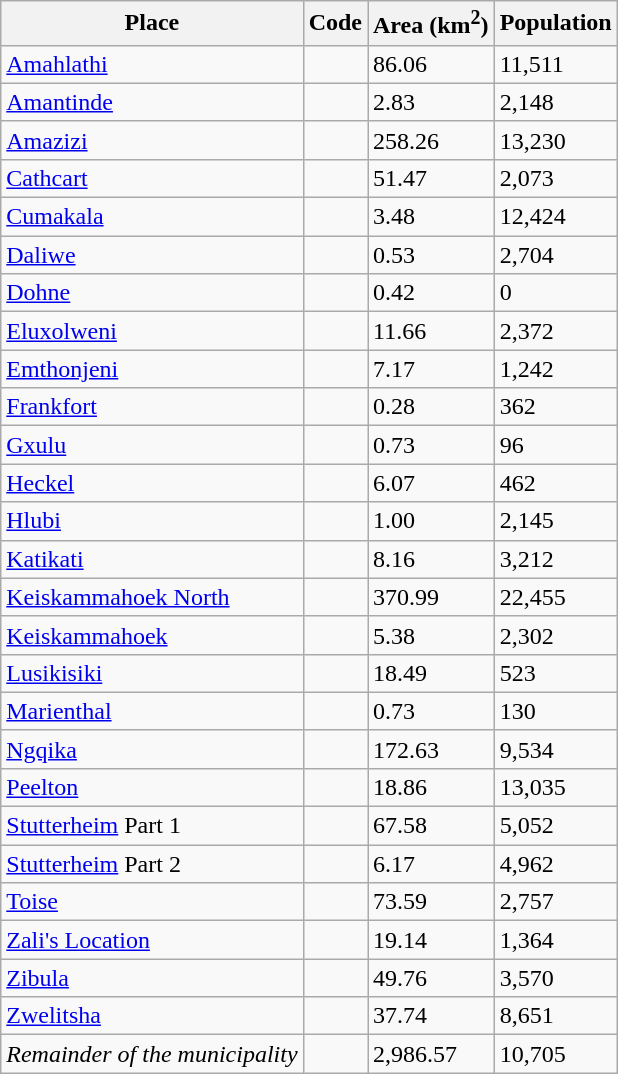<table class="wikitable sortable">
<tr>
<th>Place</th>
<th>Code</th>
<th>Area (km<sup>2</sup>)</th>
<th>Population</th>
</tr>
<tr>
<td><a href='#'>Amahlathi</a></td>
<td></td>
<td>86.06</td>
<td>11,511</td>
</tr>
<tr>
<td><a href='#'>Amantinde</a></td>
<td></td>
<td>2.83</td>
<td>2,148</td>
</tr>
<tr>
<td><a href='#'>Amazizi</a></td>
<td></td>
<td>258.26</td>
<td>13,230</td>
</tr>
<tr>
<td><a href='#'>Cathcart</a></td>
<td></td>
<td>51.47</td>
<td>2,073</td>
</tr>
<tr>
<td><a href='#'>Cumakala</a></td>
<td></td>
<td>3.48</td>
<td>12,424</td>
</tr>
<tr>
<td><a href='#'>Daliwe</a></td>
<td></td>
<td>0.53</td>
<td>2,704</td>
</tr>
<tr>
<td><a href='#'>Dohne</a></td>
<td></td>
<td>0.42</td>
<td>0</td>
</tr>
<tr>
<td><a href='#'>Eluxolweni</a></td>
<td></td>
<td>11.66</td>
<td>2,372</td>
</tr>
<tr>
<td><a href='#'>Emthonjeni</a></td>
<td></td>
<td>7.17</td>
<td>1,242</td>
</tr>
<tr>
<td><a href='#'>Frankfort</a></td>
<td></td>
<td>0.28</td>
<td>362</td>
</tr>
<tr>
<td><a href='#'>Gxulu</a></td>
<td></td>
<td>0.73</td>
<td>96</td>
</tr>
<tr>
<td><a href='#'>Heckel</a></td>
<td></td>
<td>6.07</td>
<td>462</td>
</tr>
<tr>
<td><a href='#'>Hlubi</a></td>
<td></td>
<td>1.00</td>
<td>2,145</td>
</tr>
<tr>
<td><a href='#'>Katikati</a></td>
<td></td>
<td>8.16</td>
<td>3,212</td>
</tr>
<tr>
<td><a href='#'>Keiskammahoek North</a></td>
<td></td>
<td>370.99</td>
<td>22,455</td>
</tr>
<tr>
<td><a href='#'>Keiskammahoek</a></td>
<td></td>
<td>5.38</td>
<td>2,302</td>
</tr>
<tr>
<td><a href='#'>Lusikisiki</a></td>
<td></td>
<td>18.49</td>
<td>523</td>
</tr>
<tr>
<td><a href='#'>Marienthal</a></td>
<td></td>
<td>0.73</td>
<td>130</td>
</tr>
<tr>
<td><a href='#'>Ngqika</a></td>
<td></td>
<td>172.63</td>
<td>9,534</td>
</tr>
<tr>
<td><a href='#'>Peelton</a></td>
<td></td>
<td>18.86</td>
<td>13,035</td>
</tr>
<tr>
<td><a href='#'>Stutterheim</a> Part 1</td>
<td></td>
<td>67.58</td>
<td>5,052</td>
</tr>
<tr>
<td><a href='#'>Stutterheim</a> Part 2</td>
<td></td>
<td>6.17</td>
<td>4,962</td>
</tr>
<tr>
<td><a href='#'>Toise</a></td>
<td></td>
<td>73.59</td>
<td>2,757</td>
</tr>
<tr>
<td><a href='#'>Zali's Location</a></td>
<td></td>
<td>19.14</td>
<td>1,364</td>
</tr>
<tr>
<td><a href='#'>Zibula</a></td>
<td></td>
<td>49.76</td>
<td>3,570</td>
</tr>
<tr>
<td><a href='#'>Zwelitsha</a></td>
<td></td>
<td>37.74</td>
<td>8,651</td>
</tr>
<tr>
<td><em>Remainder of the municipality</em></td>
<td></td>
<td>2,986.57</td>
<td>10,705</td>
</tr>
</table>
